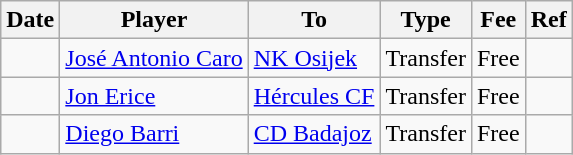<table class="wikitable">
<tr>
<th>Date</th>
<th>Player</th>
<th>To</th>
<th>Type</th>
<th>Fee</th>
<th>Ref</th>
</tr>
<tr>
<td></td>
<td> <a href='#'>José Antonio Caro</a></td>
<td> <a href='#'>NK Osijek</a></td>
<td>Transfer</td>
<td>Free</td>
<td><br></td>
</tr>
<tr>
<td></td>
<td> <a href='#'>Jon Erice</a></td>
<td> <a href='#'>Hércules CF</a></td>
<td>Transfer</td>
<td>Free</td>
<td><br></td>
</tr>
<tr>
<td></td>
<td> <a href='#'>Diego Barri</a></td>
<td> <a href='#'>CD Badajoz</a></td>
<td>Transfer</td>
<td>Free</td>
<td><br></td>
</tr>
</table>
